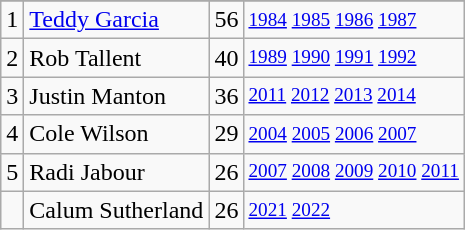<table class="wikitable">
<tr>
</tr>
<tr>
<td>1</td>
<td><a href='#'>Teddy Garcia</a></td>
<td>56</td>
<td style="font-size:80%;"><a href='#'>1984</a> <a href='#'>1985</a> <a href='#'>1986</a> <a href='#'>1987</a></td>
</tr>
<tr>
<td>2</td>
<td>Rob Tallent</td>
<td>40</td>
<td style="font-size:80%;"><a href='#'>1989</a> <a href='#'>1990</a> <a href='#'>1991</a> <a href='#'>1992</a></td>
</tr>
<tr>
<td>3</td>
<td>Justin Manton</td>
<td>36</td>
<td style="font-size:80%;"><a href='#'>2011</a> <a href='#'>2012</a> <a href='#'>2013</a> <a href='#'>2014</a></td>
</tr>
<tr>
<td>4</td>
<td>Cole Wilson</td>
<td>29</td>
<td style="font-size:80%;"><a href='#'>2004</a> <a href='#'>2005</a> <a href='#'>2006</a> <a href='#'>2007</a></td>
</tr>
<tr>
<td>5</td>
<td>Radi Jabour</td>
<td>26</td>
<td style="font-size:80%;"><a href='#'>2007</a> <a href='#'>2008</a> <a href='#'>2009</a> <a href='#'>2010</a> <a href='#'>2011</a></td>
</tr>
<tr>
<td></td>
<td>Calum Sutherland</td>
<td>26</td>
<td style="font-size:80%;"><a href='#'>2021</a> <a href='#'>2022</a></td>
</tr>
</table>
